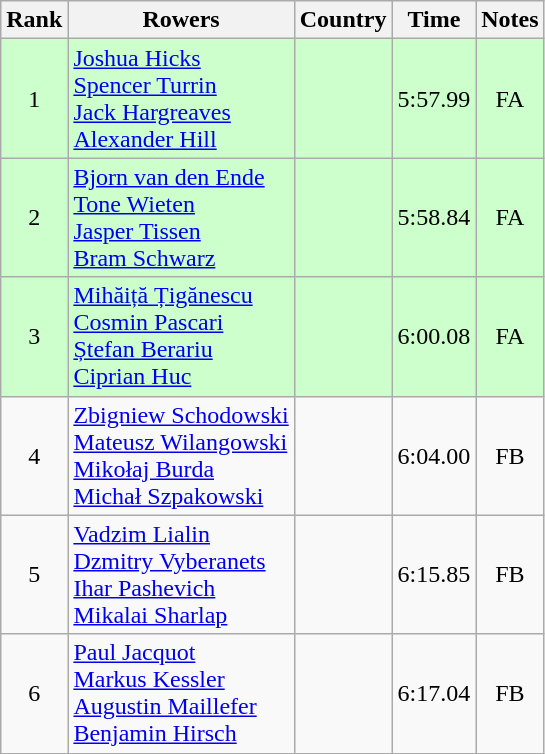<table class="wikitable" style="text-align:center">
<tr>
<th>Rank</th>
<th>Rowers</th>
<th>Country</th>
<th>Time</th>
<th>Notes</th>
</tr>
<tr bgcolor=ccffcc>
<td>1</td>
<td align="left"><a href='#'>Joshua Hicks</a><br><a href='#'>Spencer Turrin</a><br><a href='#'>Jack Hargreaves</a><br><a href='#'>Alexander Hill</a></td>
<td align="left"></td>
<td>5:57.99</td>
<td>FA</td>
</tr>
<tr bgcolor=ccffcc>
<td>2</td>
<td align="left"><a href='#'>Bjorn van den Ende</a><br><a href='#'>Tone Wieten</a><br><a href='#'>Jasper Tissen</a><br><a href='#'>Bram Schwarz</a></td>
<td align="left"></td>
<td>5:58.84</td>
<td>FA</td>
</tr>
<tr bgcolor=ccffcc>
<td>3</td>
<td align="left"><a href='#'>Mihăiță Țigănescu</a><br><a href='#'>Cosmin Pascari</a><br><a href='#'>Ștefan Berariu</a><br><a href='#'>Ciprian Huc</a></td>
<td align="left"></td>
<td>6:00.08</td>
<td>FA</td>
</tr>
<tr>
<td>4</td>
<td align="left"><a href='#'>Zbigniew Schodowski</a><br><a href='#'>Mateusz Wilangowski</a><br><a href='#'>Mikołaj Burda</a><br><a href='#'>Michał Szpakowski</a></td>
<td align="left"></td>
<td>6:04.00</td>
<td>FB</td>
</tr>
<tr>
<td>5</td>
<td align="left"><a href='#'>Vadzim Lialin</a><br><a href='#'>Dzmitry Vyberanets</a><br><a href='#'>Ihar Pashevich</a><br><a href='#'>Mikalai Sharlap</a></td>
<td align="left"></td>
<td>6:15.85</td>
<td>FB</td>
</tr>
<tr>
<td>6</td>
<td align="left"><a href='#'>Paul Jacquot</a><br><a href='#'>Markus Kessler</a><br><a href='#'>Augustin Maillefer</a><br><a href='#'>Benjamin Hirsch</a></td>
<td align="left"></td>
<td>6:17.04</td>
<td>FB</td>
</tr>
</table>
